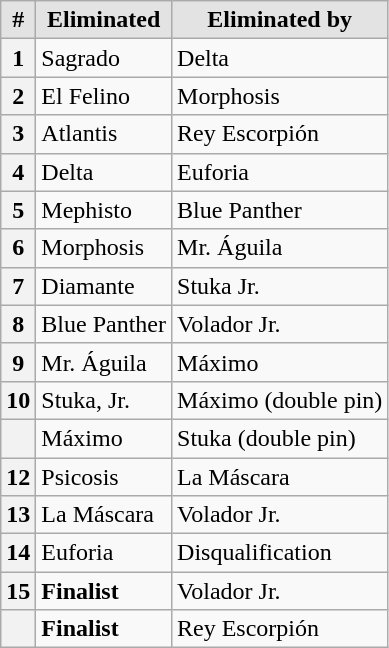<table class="wikitable">
<tr>
<th scope="col" style="background: #e3e3e3;">#</th>
<th scope="col" style="background: #e3e3e3;">Eliminated</th>
<th scope="col" style="background: #e3e3e3;">Eliminated by</th>
</tr>
<tr>
<th scope="row">1</th>
<td>Sagrado</td>
<td>Delta</td>
</tr>
<tr>
<th scope="row">2</th>
<td>El Felino</td>
<td>Morphosis</td>
</tr>
<tr>
<th scope="row">3</th>
<td>Atlantis</td>
<td>Rey Escorpión</td>
</tr>
<tr>
<th scope="row">4</th>
<td>Delta</td>
<td>Euforia</td>
</tr>
<tr>
<th scope="row">5</th>
<td>Mephisto</td>
<td>Blue Panther</td>
</tr>
<tr>
<th scope="row">6</th>
<td>Morphosis</td>
<td>Mr. Águila</td>
</tr>
<tr>
<th scope="row">7</th>
<td>Diamante</td>
<td>Stuka Jr.</td>
</tr>
<tr>
<th scope="row">8</th>
<td>Blue Panther</td>
<td>Volador Jr.</td>
</tr>
<tr>
<th scope="row">9</th>
<td>Mr. Águila</td>
<td>Máximo</td>
</tr>
<tr>
<th scope="row">10</th>
<td>Stuka, Jr.</td>
<td>Máximo (double pin)</td>
</tr>
<tr>
<th scope="row"></th>
<td>Máximo</td>
<td>Stuka (double pin)</td>
</tr>
<tr>
<th scope="row">12</th>
<td>Psicosis</td>
<td>La Máscara</td>
</tr>
<tr>
<th scope="row">13</th>
<td>La Máscara</td>
<td>Volador Jr.</td>
</tr>
<tr>
<th scope="row">14</th>
<td>Euforia</td>
<td>Disqualification</td>
</tr>
<tr>
<th scope="row">15</th>
<td><strong>Finalist</strong></td>
<td>Volador Jr.</td>
</tr>
<tr>
<th scope="row"></th>
<td><strong>Finalist</strong></td>
<td>Rey Escorpión</td>
</tr>
</table>
